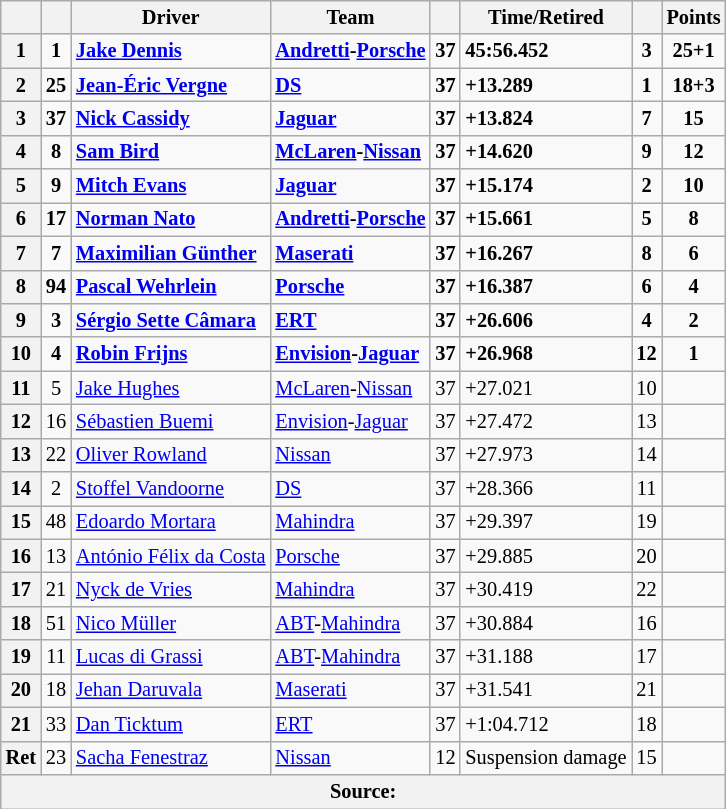<table class="wikitable sortable" style="font-size: 85%">
<tr>
<th scope="col"></th>
<th scope="col"></th>
<th scope="col">Driver</th>
<th scope="col">Team</th>
<th scope="col"></th>
<th scope="col" class="unsortable">Time/Retired</th>
<th scope="col"></th>
<th scope="col">Points</th>
</tr>
<tr>
<th scope="row">1</th>
<td align="center"><strong>1</strong></td>
<td data-sort-value=""><strong> <a href='#'>Jake Dennis</a></strong></td>
<td><strong><a href='#'>Andretti</a>-<a href='#'>Porsche</a></strong></td>
<td><strong>37</strong></td>
<td><strong>45:56.452</strong></td>
<td align="center"><strong>3</strong></td>
<td align="center"><strong>25+1</strong></td>
</tr>
<tr>
<th scope="row">2</th>
<td align="center"><strong>25</strong></td>
<td data-sort-value=""><strong> <a href='#'>Jean-Éric Vergne</a></strong></td>
<td><strong><a href='#'>DS</a></strong></td>
<td><strong>37</strong></td>
<td><strong>+13.289</strong></td>
<td align="center"><strong>1</strong></td>
<td align="center"><strong>18+3</strong></td>
</tr>
<tr>
<th scope="row">3</th>
<td align="center"><strong>37</strong></td>
<td data-sort-value=""><strong> <a href='#'>Nick Cassidy</a></strong></td>
<td><strong><a href='#'>Jaguar</a></strong></td>
<td><strong>37</strong></td>
<td><strong>+13.824</strong></td>
<td align="center"><strong>7</strong></td>
<td align="center"><strong>15</strong></td>
</tr>
<tr>
<th scope="row">4</th>
<td align="center"><strong>8</strong></td>
<td data-sort-value=""><strong> <a href='#'>Sam Bird</a></strong></td>
<td><strong><a href='#'>McLaren</a>-<a href='#'>Nissan</a></strong></td>
<td><strong>37</strong></td>
<td><strong>+14.620</strong></td>
<td align="center"><strong>9</strong></td>
<td align="center"><strong>12</strong></td>
</tr>
<tr>
<th scope="row">5</th>
<td align="center"><strong>9</strong></td>
<td data-sort-value=""><strong> <a href='#'>Mitch Evans</a></strong></td>
<td><strong><a href='#'>Jaguar</a></strong></td>
<td><strong>37</strong></td>
<td><strong>+15.174</strong></td>
<td align="center"><strong>2</strong></td>
<td align="center"><strong>10</strong></td>
</tr>
<tr>
<th scope="row">6</th>
<td align="center"><strong>17</strong></td>
<td data-sort-value=""><strong> <a href='#'>Norman Nato</a></strong></td>
<td><strong><a href='#'>Andretti</a>-<a href='#'>Porsche</a></strong></td>
<td><strong>37</strong></td>
<td><strong>+15.661</strong></td>
<td align="center"><strong>5</strong></td>
<td align="center"><strong>8</strong></td>
</tr>
<tr>
<th scope="row">7</th>
<td align="center"><strong>7</strong></td>
<td data-sort-value=""><strong> <a href='#'>Maximilian Günther</a></strong></td>
<td><strong><a href='#'>Maserati</a></strong></td>
<td><strong>37</strong></td>
<td><strong>+16.267</strong></td>
<td align="center"><strong>8</strong></td>
<td align="center"><strong>6</strong></td>
</tr>
<tr>
<th scope="row">8</th>
<td align="center"><strong>94</strong></td>
<td data-sort-value=""><strong> <a href='#'>Pascal Wehrlein</a></strong></td>
<td><strong><a href='#'>Porsche</a></strong></td>
<td><strong>37</strong></td>
<td><strong>+16.387</strong></td>
<td align="center"><strong>6</strong></td>
<td align="center"><strong>4</strong></td>
</tr>
<tr>
<th scope="row">9</th>
<td align="center"><strong>3</strong></td>
<td data-sort-value=""><strong> <a href='#'>Sérgio Sette Câmara</a></strong></td>
<td><strong><a href='#'>ERT</a></strong></td>
<td><strong>37</strong></td>
<td><strong>+26.606</strong></td>
<td align="center"><strong>4</strong></td>
<td align="center"><strong>2</strong></td>
</tr>
<tr>
<th scope="row">10</th>
<td align="center"><strong>4</strong></td>
<td data-sort-value=""><strong> <a href='#'>Robin Frijns</a></strong></td>
<td><strong><a href='#'>Envision</a>-<a href='#'>Jaguar</a></strong></td>
<td><strong>37</strong></td>
<td><strong>+26.968</strong></td>
<td align="center"><strong>12</strong></td>
<td align="center"><strong>1</strong></td>
</tr>
<tr>
<th scope="row">11</th>
<td align="center">5</td>
<td data-sort-value=""> <a href='#'>Jake Hughes</a></td>
<td><a href='#'>McLaren</a>-<a href='#'>Nissan</a></td>
<td>37</td>
<td>+27.021</td>
<td align="center">10</td>
<td align="center"></td>
</tr>
<tr>
<th scope="row">12</th>
<td align="center">16</td>
<td data-sort-value=""> <a href='#'>Sébastien Buemi</a></td>
<td><a href='#'>Envision</a>-<a href='#'>Jaguar</a></td>
<td>37</td>
<td>+27.472</td>
<td align="center">13</td>
<td align="center"></td>
</tr>
<tr>
<th scope="row">13</th>
<td align="center">22</td>
<td data-sort-value=""> <a href='#'>Oliver Rowland</a></td>
<td><a href='#'>Nissan</a></td>
<td>37</td>
<td>+27.973</td>
<td align="center">14</td>
<td align="center"></td>
</tr>
<tr>
<th scope="row">14</th>
<td align="center">2</td>
<td data-sort-value=""> <a href='#'>Stoffel Vandoorne</a></td>
<td><a href='#'>DS</a></td>
<td>37</td>
<td>+28.366</td>
<td align="center">11</td>
<td align="center"></td>
</tr>
<tr>
<th scope="row">15</th>
<td align="center">48</td>
<td data-sort-value=""> <a href='#'>Edoardo Mortara</a></td>
<td><a href='#'>Mahindra</a></td>
<td>37</td>
<td>+29.397</td>
<td align="center">19</td>
<td align="center"></td>
</tr>
<tr>
<th scope="row">16</th>
<td align="center">13</td>
<td data-sort-value=""> <a href='#'>António Félix da Costa</a></td>
<td><a href='#'>Porsche</a></td>
<td>37</td>
<td>+29.885</td>
<td align="center">20</td>
<td align="center"></td>
</tr>
<tr>
<th scope="row">17</th>
<td align="center">21</td>
<td data-sort-value=""> <a href='#'>Nyck de Vries</a></td>
<td><a href='#'>Mahindra</a></td>
<td>37</td>
<td>+30.419</td>
<td align="center">22</td>
<td align="center"></td>
</tr>
<tr>
<th scope="row">18</th>
<td align="center">51</td>
<td data-sort-value=""> <a href='#'>Nico Müller</a></td>
<td><a href='#'>ABT</a>-<a href='#'>Mahindra</a></td>
<td>37</td>
<td>+30.884</td>
<td align="center">16</td>
<td align="center"></td>
</tr>
<tr>
<th scope="row">19</th>
<td align="center">11</td>
<td data-sort-value=""> <a href='#'>Lucas di Grassi</a></td>
<td><a href='#'>ABT</a>-<a href='#'>Mahindra</a></td>
<td>37</td>
<td>+31.188</td>
<td align="center">17</td>
<td align="center"></td>
</tr>
<tr>
<th scope="row">20</th>
<td align="center">18</td>
<td data-sort-value=""> <a href='#'>Jehan Daruvala</a></td>
<td><a href='#'>Maserati</a></td>
<td>37</td>
<td>+31.541</td>
<td align="center">21</td>
<td align="center"></td>
</tr>
<tr>
<th scope="row">21</th>
<td align="center">33</td>
<td data-sort-value=""> <a href='#'>Dan Ticktum</a></td>
<td><a href='#'>ERT</a></td>
<td>37</td>
<td>+1:04.712</td>
<td align="center">18</td>
<td align="center"></td>
</tr>
<tr>
<th scope="row">Ret</th>
<td align="center">23</td>
<td data-sort-value=""> <a href='#'>Sacha Fenestraz</a></td>
<td><a href='#'>Nissan</a></td>
<td>12</td>
<td>Suspension damage</td>
<td align="center">15</td>
<td align="center"></td>
</tr>
<tr>
<th colspan="8">Source:</th>
</tr>
</table>
